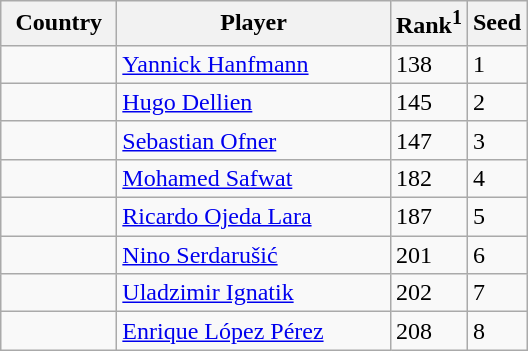<table class="sortable wikitable">
<tr>
<th width="70">Country</th>
<th width="175">Player</th>
<th>Rank<sup>1</sup></th>
<th>Seed</th>
</tr>
<tr>
<td></td>
<td><a href='#'>Yannick Hanfmann</a></td>
<td>138</td>
<td>1</td>
</tr>
<tr>
<td></td>
<td><a href='#'>Hugo Dellien</a></td>
<td>145</td>
<td>2</td>
</tr>
<tr>
<td></td>
<td><a href='#'>Sebastian Ofner</a></td>
<td>147</td>
<td>3</td>
</tr>
<tr>
<td></td>
<td><a href='#'>Mohamed Safwat</a></td>
<td>182</td>
<td>4</td>
</tr>
<tr>
<td></td>
<td><a href='#'>Ricardo Ojeda Lara</a></td>
<td>187</td>
<td>5</td>
</tr>
<tr>
<td></td>
<td><a href='#'>Nino Serdarušić</a></td>
<td>201</td>
<td>6</td>
</tr>
<tr>
<td></td>
<td><a href='#'>Uladzimir Ignatik</a></td>
<td>202</td>
<td>7</td>
</tr>
<tr>
<td></td>
<td><a href='#'>Enrique López Pérez</a></td>
<td>208</td>
<td>8</td>
</tr>
</table>
